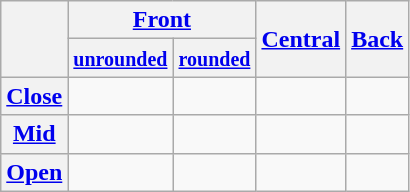<table class="wikitable" style="text-align: center;">
<tr>
<th rowspan="2"></th>
<th colspan="2"><a href='#'>Front</a></th>
<th rowspan="2"><a href='#'>Central</a></th>
<th rowspan="2"><a href='#'>Back</a></th>
</tr>
<tr>
<th><small><a href='#'>unrounded</a></small></th>
<th><small><a href='#'>rounded</a></small></th>
</tr>
<tr>
<th><a href='#'>Close</a></th>
<td></td>
<td></td>
<td></td>
<td></td>
</tr>
<tr>
<th><a href='#'>Mid</a></th>
<td></td>
<td></td>
<td></td>
<td></td>
</tr>
<tr>
<th><a href='#'>Open</a></th>
<td></td>
<td></td>
<td></td>
<td></td>
</tr>
</table>
